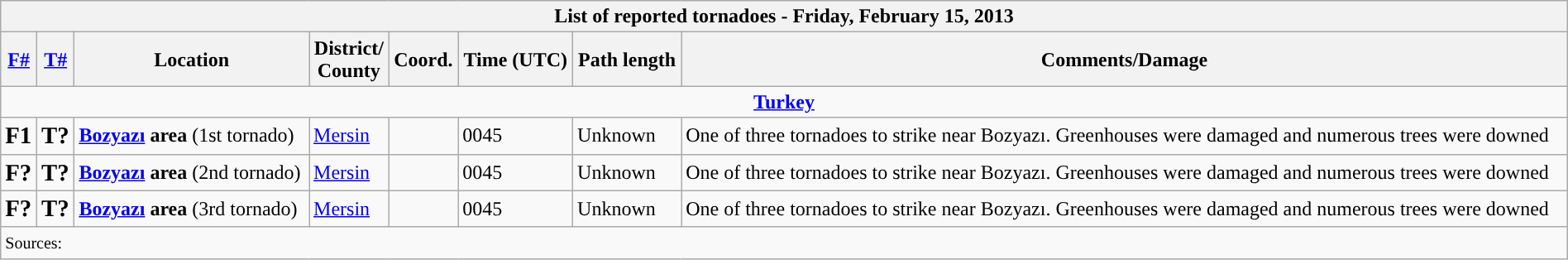<table class="wikitable collapsible" width="100%">
<tr>
<th colspan="8">List of reported tornadoes - Friday, February 15, 2013</th>
</tr>
<tr>
<th><a href='#'>F#</a></th>
<th><a href='#'>T#</a></th>
<th>Location</th>
<th>District/<br>County</th>
<th>Coord.</th>
<th>Time (UTC)</th>
<th>Path length</th>
<th>Comments/Damage</th>
</tr>
<tr>
<td colspan="8" align=center><strong><a href='#'>Turkey</a></strong></td>
</tr>
<tr>
<td><big><strong>F1</strong></big></td>
<td><big><strong>T?</strong></big></td>
<td><strong><a href='#'>Bozyazı</a> area</strong> (1st tornado)</td>
<td><a href='#'>Mersin</a></td>
<td></td>
<td>0045</td>
<td>Unknown</td>
<td>One of three tornadoes to strike near Bozyazı. Greenhouses were damaged and numerous trees were downed</td>
</tr>
<tr>
<td><big><strong>F?</strong></big></td>
<td><big><strong>T?</strong></big></td>
<td><strong><a href='#'>Bozyazı</a> area</strong> (2nd tornado)</td>
<td><a href='#'>Mersin</a></td>
<td></td>
<td>0045</td>
<td>Unknown</td>
<td>One of three tornadoes to strike near Bozyazı. Greenhouses were damaged and numerous trees were downed</td>
</tr>
<tr>
<td><big><strong>F?</strong></big></td>
<td><big><strong>T?</strong></big></td>
<td><strong><a href='#'>Bozyazı</a> area</strong> (3rd tornado)</td>
<td><a href='#'>Mersin</a></td>
<td></td>
<td>0045</td>
<td>Unknown</td>
<td>One of three tornadoes to strike near Bozyazı. Greenhouses were damaged and numerous trees were downed</td>
</tr>
<tr>
<td colspan="8"><small>Sources:  </small></td>
</tr>
</table>
